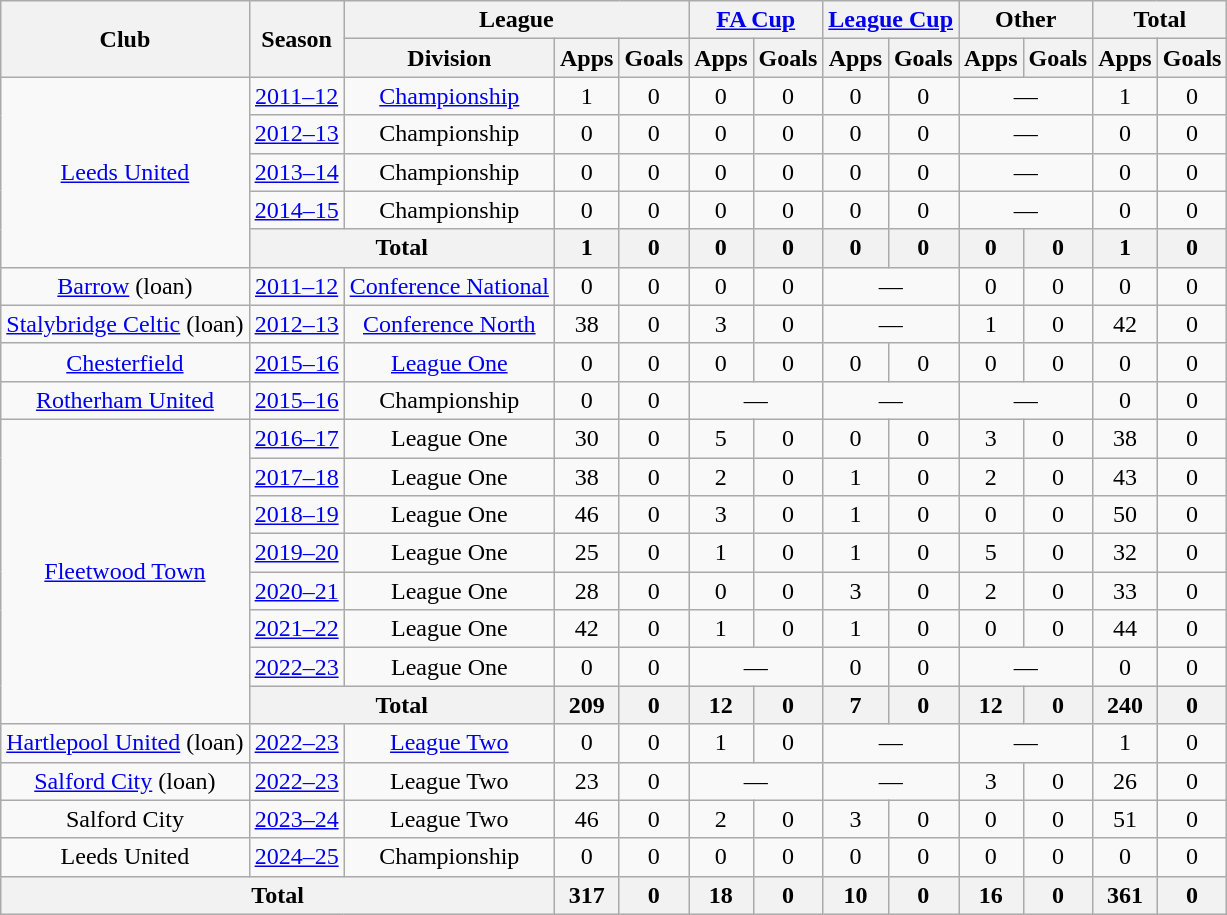<table class="wikitable" style="text-align: center">
<tr>
<th rowspan="2">Club</th>
<th rowspan="2">Season</th>
<th colspan="3">League</th>
<th colspan="2"><a href='#'>FA Cup</a></th>
<th colspan="2"><a href='#'>League Cup</a></th>
<th colspan="2">Other</th>
<th colspan="2">Total</th>
</tr>
<tr>
<th>Division</th>
<th>Apps</th>
<th>Goals</th>
<th>Apps</th>
<th>Goals</th>
<th>Apps</th>
<th>Goals</th>
<th>Apps</th>
<th>Goals</th>
<th>Apps</th>
<th>Goals</th>
</tr>
<tr>
<td rowspan="5"><a href='#'>Leeds United</a></td>
<td><a href='#'>2011–12</a></td>
<td><a href='#'>Championship</a></td>
<td>1</td>
<td>0</td>
<td>0</td>
<td>0</td>
<td>0</td>
<td>0</td>
<td colspan=2>—</td>
<td>1</td>
<td>0</td>
</tr>
<tr>
<td><a href='#'>2012–13</a></td>
<td>Championship</td>
<td>0</td>
<td>0</td>
<td>0</td>
<td>0</td>
<td>0</td>
<td>0</td>
<td colspan=2>—</td>
<td>0</td>
<td>0</td>
</tr>
<tr>
<td><a href='#'>2013–14</a></td>
<td>Championship</td>
<td>0</td>
<td>0</td>
<td>0</td>
<td>0</td>
<td>0</td>
<td>0</td>
<td colspan=2>—</td>
<td>0</td>
<td>0</td>
</tr>
<tr>
<td><a href='#'>2014–15</a></td>
<td>Championship</td>
<td>0</td>
<td>0</td>
<td>0</td>
<td>0</td>
<td>0</td>
<td>0</td>
<td colspan=2>—</td>
<td>0</td>
<td>0</td>
</tr>
<tr>
<th colspan="2">Total</th>
<th>1</th>
<th>0</th>
<th>0</th>
<th>0</th>
<th>0</th>
<th>0</th>
<th>0</th>
<th>0</th>
<th>1</th>
<th>0</th>
</tr>
<tr>
<td><a href='#'>Barrow</a> (loan)</td>
<td><a href='#'>2011–12</a></td>
<td><a href='#'>Conference National</a></td>
<td>0</td>
<td>0</td>
<td>0</td>
<td>0</td>
<td colspan=2>—</td>
<td>0</td>
<td>0</td>
<td>0</td>
<td>0</td>
</tr>
<tr>
<td><a href='#'>Stalybridge Celtic</a> (loan)</td>
<td><a href='#'>2012–13</a></td>
<td><a href='#'>Conference North</a></td>
<td>38</td>
<td>0</td>
<td>3</td>
<td>0</td>
<td colspan=2>—</td>
<td>1</td>
<td>0</td>
<td>42</td>
<td>0</td>
</tr>
<tr>
<td><a href='#'>Chesterfield</a></td>
<td><a href='#'>2015–16</a></td>
<td><a href='#'>League One</a></td>
<td>0</td>
<td>0</td>
<td>0</td>
<td>0</td>
<td>0</td>
<td>0</td>
<td>0</td>
<td>0</td>
<td>0</td>
<td>0</td>
</tr>
<tr>
<td><a href='#'>Rotherham United</a></td>
<td><a href='#'>2015–16</a></td>
<td>Championship</td>
<td>0</td>
<td>0</td>
<td colspan=2>—</td>
<td colspan=2>—</td>
<td colspan=2>—</td>
<td>0</td>
<td>0</td>
</tr>
<tr>
<td rowspan="8"><a href='#'>Fleetwood Town</a></td>
<td><a href='#'>2016–17</a></td>
<td>League One</td>
<td>30</td>
<td>0</td>
<td>5</td>
<td>0</td>
<td>0</td>
<td>0</td>
<td>3</td>
<td>0</td>
<td>38</td>
<td>0</td>
</tr>
<tr>
<td><a href='#'>2017–18</a></td>
<td>League One</td>
<td>38</td>
<td>0</td>
<td>2</td>
<td>0</td>
<td>1</td>
<td>0</td>
<td>2</td>
<td>0</td>
<td>43</td>
<td>0</td>
</tr>
<tr>
<td><a href='#'>2018–19</a></td>
<td>League One</td>
<td>46</td>
<td>0</td>
<td>3</td>
<td>0</td>
<td>1</td>
<td>0</td>
<td>0</td>
<td>0</td>
<td>50</td>
<td>0</td>
</tr>
<tr>
<td><a href='#'>2019–20</a></td>
<td>League One</td>
<td>25</td>
<td>0</td>
<td>1</td>
<td>0</td>
<td>1</td>
<td>0</td>
<td>5</td>
<td>0</td>
<td>32</td>
<td>0</td>
</tr>
<tr>
<td><a href='#'>2020–21</a></td>
<td>League One</td>
<td>28</td>
<td>0</td>
<td>0</td>
<td>0</td>
<td>3</td>
<td>0</td>
<td>2</td>
<td>0</td>
<td>33</td>
<td>0</td>
</tr>
<tr>
<td><a href='#'>2021–22</a></td>
<td>League One</td>
<td>42</td>
<td>0</td>
<td>1</td>
<td>0</td>
<td>1</td>
<td>0</td>
<td>0</td>
<td>0</td>
<td>44</td>
<td>0</td>
</tr>
<tr>
<td><a href='#'>2022–23</a></td>
<td>League One</td>
<td>0</td>
<td>0</td>
<td colspan=2>—</td>
<td>0</td>
<td>0</td>
<td colspan=2>—</td>
<td>0</td>
<td>0</td>
</tr>
<tr>
<th colspan="2">Total</th>
<th>209</th>
<th>0</th>
<th>12</th>
<th>0</th>
<th>7</th>
<th>0</th>
<th>12</th>
<th>0</th>
<th>240</th>
<th>0</th>
</tr>
<tr>
<td><a href='#'>Hartlepool United</a> (loan)</td>
<td><a href='#'>2022–23</a></td>
<td><a href='#'>League Two</a></td>
<td>0</td>
<td>0</td>
<td>1</td>
<td>0</td>
<td colspan=2>—</td>
<td colspan=2>—</td>
<td>1</td>
<td>0</td>
</tr>
<tr>
<td><a href='#'>Salford City</a> (loan)</td>
<td><a href='#'>2022–23</a></td>
<td>League Two</td>
<td>23</td>
<td>0</td>
<td colspan=2>—</td>
<td colspan=2>—</td>
<td>3</td>
<td>0</td>
<td>26</td>
<td>0</td>
</tr>
<tr>
<td>Salford City</td>
<td><a href='#'>2023–24</a></td>
<td>League Two</td>
<td>46</td>
<td>0</td>
<td>2</td>
<td>0</td>
<td>3</td>
<td>0</td>
<td>0</td>
<td>0</td>
<td>51</td>
<td>0</td>
</tr>
<tr>
<td>Leeds United</td>
<td><a href='#'>2024–25</a></td>
<td>Championship</td>
<td>0</td>
<td>0</td>
<td>0</td>
<td>0</td>
<td>0</td>
<td>0</td>
<td>0</td>
<td>0</td>
<td>0</td>
<td>0</td>
</tr>
<tr>
<th colspan=3>Total</th>
<th>317</th>
<th>0</th>
<th>18</th>
<th>0</th>
<th>10</th>
<th>0</th>
<th>16</th>
<th>0</th>
<th>361</th>
<th>0</th>
</tr>
</table>
